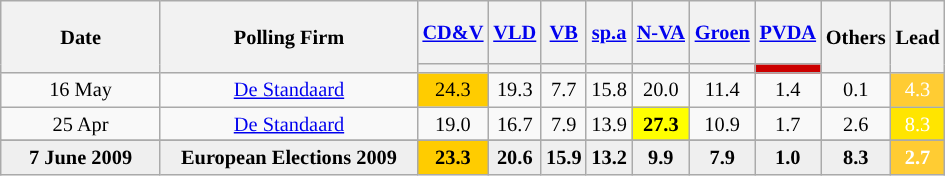<table class="wikitable" style="text-align:center; font-size:85%; line-height:16px;">
<tr style="height:42px;">
<th style="width:100px;" rowspan="2">Date</th>
<th style="width:165px;" rowspan="2">Polling Firm</th>
<th><a href='#'><span>CD&V</span></a></th>
<th><a href='#'><span>VLD</span></a></th>
<th><a href='#'><span>VB</span></a></th>
<th><a href='#'><span>sp.a</span></a></th>
<th><a href='#'><span>N-VA</span></a></th>
<th><a href='#'><span>Groen</span></a></th>
<th><a href='#'><span>PVDA</span></a></th>
<th style="width:40px;" rowspan="2">Others</th>
<th style="width:20px;" rowspan="2">Lead</th>
</tr>
<tr>
<th style="color:inherit;background:"></th>
<th style="color:inherit;background:"></th>
<th style="color:inherit;background:"></th>
<th style="color:inherit;background:"></th>
<th style="color:inherit;background:"></th>
<th style="color:inherit;background:"></th>
<th style="color:inherit;background:#CC0000; width:30px;"></th>
</tr>
<tr>
<td>16 May</td>
<td><a href='#'>De Standaard</a></td>
<td style="background:#FFCC00">24.3</td>
<td>19.3</td>
<td>7.7</td>
<td>15.8</td>
<td>20.0</td>
<td>11.4</td>
<td>1.4</td>
<td>0.1</td>
<td style="background:#FFCC33; color:white;">4.3</td>
</tr>
<tr>
<td>25 Apr</td>
<td><a href='#'>De Standaard</a></td>
<td>19.0</td>
<td>16.7</td>
<td>7.9</td>
<td>13.9</td>
<td style="background:#FFFF00"><strong>27.3</strong></td>
<td>10.9</td>
<td>1.7</td>
<td>2.6</td>
<td style="background:#FFE500; color:white;">8.3</td>
</tr>
<tr>
</tr>
<tr style="background:#EFEFEF; font-weight:bold;">
<td>7 June 2009</td>
<td>European Elections 2009</td>
<td style="background:#FFCC00">23.3</td>
<td>20.6</td>
<td>15.9</td>
<td>13.2</td>
<td>9.9</td>
<td>7.9</td>
<td>1.0</td>
<td>8.3</td>
<td style="background:#FFCC33; color:white;">2.7</td>
</tr>
</table>
